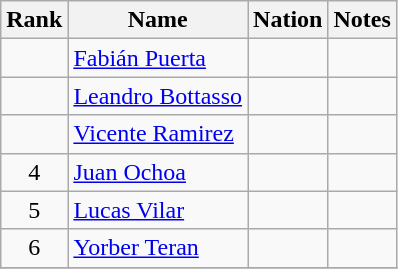<table class="wikitable sortable" style="text-align:center">
<tr>
<th>Rank</th>
<th>Name</th>
<th>Nation</th>
<th>Notes</th>
</tr>
<tr>
<td></td>
<td align=left><a href='#'>Fabián Puerta</a></td>
<td align=left></td>
<td></td>
</tr>
<tr>
<td></td>
<td align=left><a href='#'>Leandro Bottasso</a></td>
<td align=left></td>
<td></td>
</tr>
<tr>
<td></td>
<td align=left><a href='#'>Vicente Ramirez</a></td>
<td align=left></td>
<td></td>
</tr>
<tr>
<td>4</td>
<td align=left><a href='#'>Juan Ochoa</a></td>
<td align=left></td>
<td></td>
</tr>
<tr>
<td>5</td>
<td align=left><a href='#'>Lucas Vilar</a></td>
<td align=left></td>
<td></td>
</tr>
<tr>
<td>6</td>
<td align=left><a href='#'>Yorber Teran</a></td>
<td align=left></td>
<td></td>
</tr>
<tr>
</tr>
</table>
